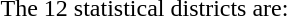<table>
<tr>
<td valign="top" width="50%"><br>The 12 statistical districts are:</td>
<td valign="top" width="25%"></td>
</tr>
</table>
